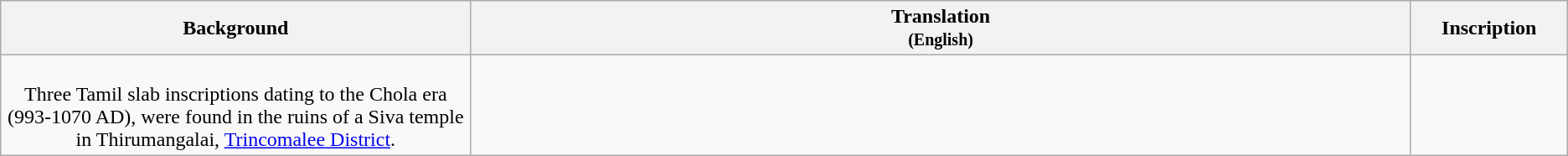<table class="wikitable centre">
<tr>
<th scope="col" align=left>Background<br></th>
<th>Translation<br><small>(English)</small></th>
<th>Inscription<br></th>
</tr>
<tr>
<td align=center width="30%"><br>Three Tamil slab inscriptions dating to the Chola era (993-1070 AD), were found in the ruins of a Siva temple in Thirumangalai, <a href='#'>Trincomalee District</a>.</td>
<td align=left><br></td>
<td align=center width="10%"></td>
</tr>
</table>
